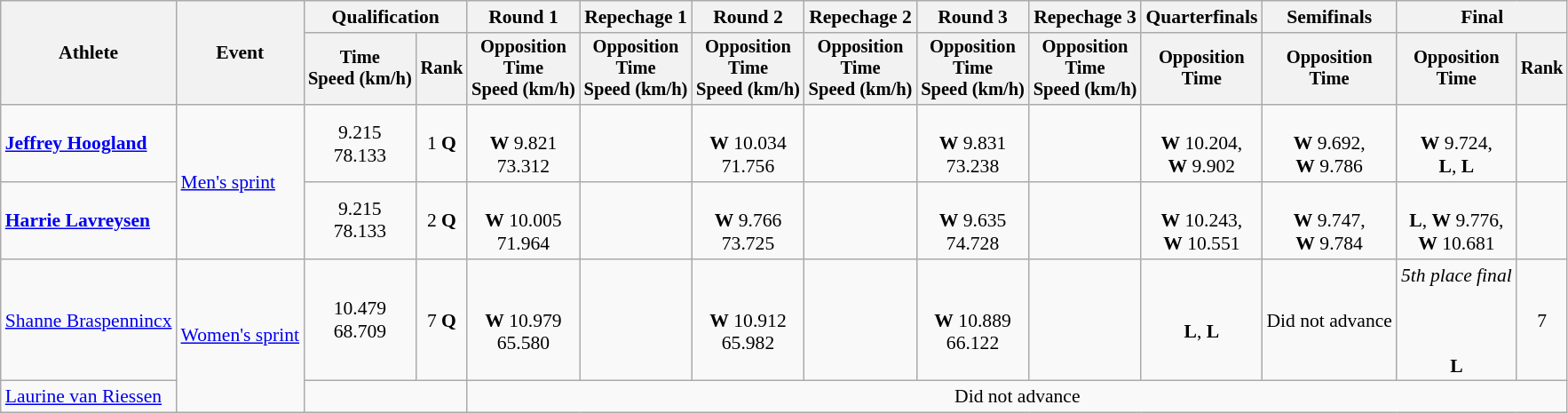<table class="wikitable" style="font-size:90%;text-align:center;">
<tr>
<th rowspan=2>Athlete</th>
<th rowspan=2>Event</th>
<th colspan=2>Qualification</th>
<th>Round 1</th>
<th>Repechage 1</th>
<th>Round 2</th>
<th>Repechage 2</th>
<th>Round 3</th>
<th>Repechage 3</th>
<th>Quarterfinals</th>
<th>Semifinals</th>
<th colspan=2>Final</th>
</tr>
<tr style="font-size:95%">
<th>Time<br>Speed (km/h)</th>
<th>Rank</th>
<th>Opposition<br>Time<br>Speed (km/h)</th>
<th>Opposition<br>Time<br>Speed (km/h)</th>
<th>Opposition<br>Time<br>Speed (km/h)</th>
<th>Opposition<br>Time<br>Speed (km/h)</th>
<th>Opposition<br>Time<br>Speed (km/h)</th>
<th>Opposition<br>Time<br>Speed (km/h)</th>
<th>Opposition<br>Time</th>
<th>Opposition<br>Time</th>
<th>Opposition<br>Time</th>
<th>Rank</th>
</tr>
<tr>
<td align=left><strong><a href='#'>Jeffrey Hoogland</a></strong></td>
<td align=left rowspan=2><a href='#'>Men's sprint</a></td>
<td>9.215 <br>78.133</td>
<td>1 <strong>Q</strong></td>
<td><br><strong>W</strong> 9.821<br>73.312</td>
<td></td>
<td><br><strong>W</strong> 10.034<br>71.756</td>
<td></td>
<td><br><strong>W</strong> 9.831<br>73.238</td>
<td></td>
<td><br><strong>W</strong> 10.204,<br><strong>W</strong> 9.902</td>
<td><br><strong>W</strong> 9.692,<br><strong>W</strong> 9.786</td>
<td><br><strong>W</strong> 9.724,<br><strong>L</strong>, <strong>L</strong></td>
<td></td>
</tr>
<tr align=center>
<td align=left><strong><a href='#'>Harrie Lavreysen</a></strong></td>
<td>9.215<br>78.133</td>
<td>2 <strong>Q</strong></td>
<td><br><strong>W</strong> 10.005<br>71.964</td>
<td></td>
<td><br><strong>W</strong> 9.766<br>73.725</td>
<td></td>
<td><br><strong>W</strong> 9.635<br>74.728</td>
<td></td>
<td><br><strong>W</strong> 10.243,<br><strong>W</strong> 10.551</td>
<td><br><strong>W</strong> 9.747,<br><strong>W</strong> 9.784</td>
<td><br><strong>L</strong>, <strong>W</strong> 9.776,<br><strong>W</strong> 10.681</td>
<td></td>
</tr>
<tr align=center>
<td align=left nowrap><a href='#'>Shanne Braspennincx</a></td>
<td align=left rowspan=2><a href='#'>Women's sprint</a></td>
<td>10.479 <br>68.709</td>
<td>7 <strong>Q</strong></td>
<td><br><strong>W</strong> 10.979<br>65.580</td>
<td></td>
<td><br><strong>W</strong> 10.912<br>65.982</td>
<td></td>
<td><br><strong>W</strong> 10.889<br>66.122</td>
<td></td>
<td><br><strong>L</strong>, <strong>L</strong></td>
<td>Did not advance</td>
<td><em>5th place final</em><br><br><br> <br><strong>L</strong></td>
<td>7</td>
</tr>
<tr align=center>
<td align=left><a href='#'>Laurine van Riessen</a></td>
<td colspan=2></td>
<td colspan=10>Did not advance</td>
</tr>
</table>
